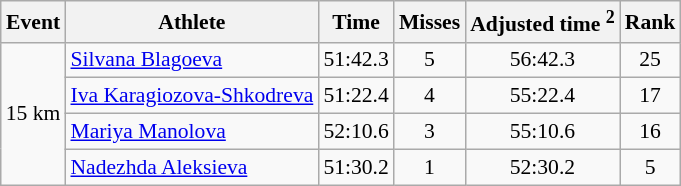<table class="wikitable" style="font-size:90%">
<tr>
<th>Event</th>
<th>Athlete</th>
<th>Time</th>
<th>Misses</th>
<th>Adjusted time <sup>2</sup></th>
<th>Rank</th>
</tr>
<tr>
<td rowspan="4">15 km</td>
<td><a href='#'>Silvana Blagoeva</a></td>
<td align="center">51:42.3</td>
<td align="center">5</td>
<td align="center">56:42.3</td>
<td align="center">25</td>
</tr>
<tr>
<td><a href='#'>Iva Karagiozova-Shkodreva</a></td>
<td align="center">51:22.4</td>
<td align="center">4</td>
<td align="center">55:22.4</td>
<td align="center">17</td>
</tr>
<tr>
<td><a href='#'>Mariya Manolova</a></td>
<td align="center">52:10.6</td>
<td align="center">3</td>
<td align="center">55:10.6</td>
<td align="center">16</td>
</tr>
<tr>
<td><a href='#'>Nadezhda Aleksieva</a></td>
<td align="center">51:30.2</td>
<td align="center">1</td>
<td align="center">52:30.2</td>
<td align="center">5</td>
</tr>
</table>
